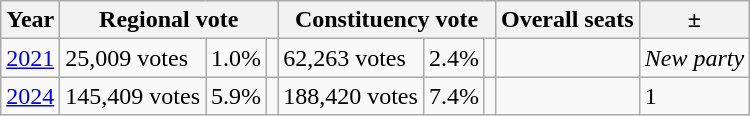<table class="wikitable">
<tr>
<th>Year</th>
<th colspan="3">Regional vote</th>
<th colspan="3">Constituency vote</th>
<th>Overall seats</th>
<th>±</th>
</tr>
<tr>
<td><a href='#'>2021</a></td>
<td>25,009 votes</td>
<td>1.0%</td>
<td></td>
<td>62,263 votes</td>
<td>2.4%</td>
<td></td>
<td></td>
<td><em>New party</em></td>
</tr>
<tr>
<td><a href='#'>2024</a></td>
<td>145,409 votes</td>
<td>5.9%</td>
<td></td>
<td>188,420 votes</td>
<td>7.4%</td>
<td></td>
<td></td>
<td>1</td>
</tr>
</table>
